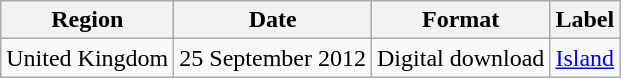<table class=wikitable>
<tr>
<th scope="col">Region</th>
<th scope="col">Date</th>
<th scope="col">Format</th>
<th scope="col">Label</th>
</tr>
<tr>
<td>United Kingdom</td>
<td>25 September 2012</td>
<td>Digital download</td>
<td><a href='#'>Island</a></td>
</tr>
</table>
